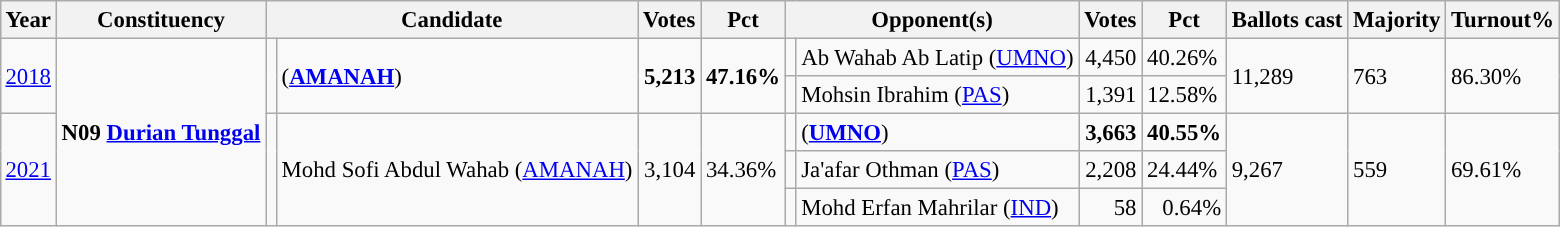<table class="wikitable" style="margin:0.5em ; font-size:95%">
<tr>
<th>Year</th>
<th>Constituency</th>
<th colspan=2>Candidate</th>
<th>Votes</th>
<th>Pct</th>
<th colspan=2>Opponent(s)</th>
<th>Votes</th>
<th>Pct</th>
<th>Ballots cast</th>
<th>Majority</th>
<th>Turnout%</th>
</tr>
<tr>
<td rowspan=2><a href='#'>2018</a></td>
<td rowspan="5"><strong>N09 <a href='#'>Durian Tunggal</a></strong></td>
<td rowspan=2 ></td>
<td rowspan=2> (<a href='#'><strong>AMANAH</strong></a>)</td>
<td rowspan=2 align="right"><strong>5,213</strong></td>
<td rowspan=2><strong>47.16%</strong></td>
<td></td>
<td>Ab Wahab Ab Latip (<a href='#'>UMNO</a>)</td>
<td align="right">4,450</td>
<td>40.26%</td>
<td rowspan=2>11,289</td>
<td rowspan=2>763</td>
<td rowspan=2>86.30%</td>
</tr>
<tr>
<td></td>
<td>Mohsin Ibrahim (<a href='#'>PAS</a>)</td>
<td align="right">1,391</td>
<td>12.58%</td>
</tr>
<tr>
<td rowspan="3"><a href='#'>2021</a></td>
<td rowspan="3" ></td>
<td rowspan="3">Mohd Sofi Abdul Wahab (<a href='#'>AMANAH</a>)</td>
<td rowspan="3" align="right">3,104</td>
<td rowspan="3">34.36%</td>
<td></td>
<td> (<a href='#'><strong>UMNO</strong></a>)</td>
<td align="right"><strong>3,663</strong></td>
<td><strong>40.55%</strong></td>
<td rowspan=3>9,267</td>
<td rowspan=3>559</td>
<td rowspan=3>69.61%</td>
</tr>
<tr>
<td></td>
<td>Ja'afar Othman (<a href='#'>PAS</a>)</td>
<td align="right">2,208</td>
<td>24.44%</td>
</tr>
<tr>
<td></td>
<td>Mohd Erfan Mahrilar (<a href='#'>IND</a>)</td>
<td align="right">58</td>
<td align="right">0.64%</td>
</tr>
</table>
